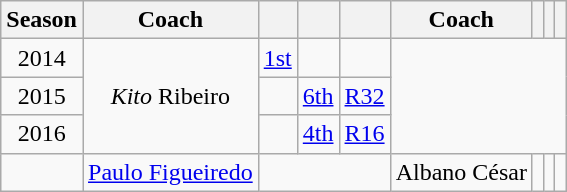<table class="wikitable" style="text-align:center;">
<tr>
<th>Season</th>
<th>Coach</th>
<th></th>
<th></th>
<th></th>
<th>Coach</th>
<th></th>
<th></th>
<th></th>
</tr>
<tr>
<td>2014</td>
<td rowspan=3> <em>Kito</em> Ribeiro</td>
<td><a href='#'>1st</a></td>
<td></td>
<td></td>
</tr>
<tr>
<td>2015</td>
<td></td>
<td><a href='#'>6th</a></td>
<td><a href='#'>R32</a></td>
</tr>
<tr>
<td>2016</td>
<td></td>
<td><a href='#'>4th</a></td>
<td><a href='#'>R16</a></td>
</tr>
<tr>
<td></td>
<td> <a href='#'>Paulo Figueiredo</a></td>
<td colspan=3></td>
<td>Albano César</td>
<td></td>
<td></td>
<td></td>
</tr>
</table>
